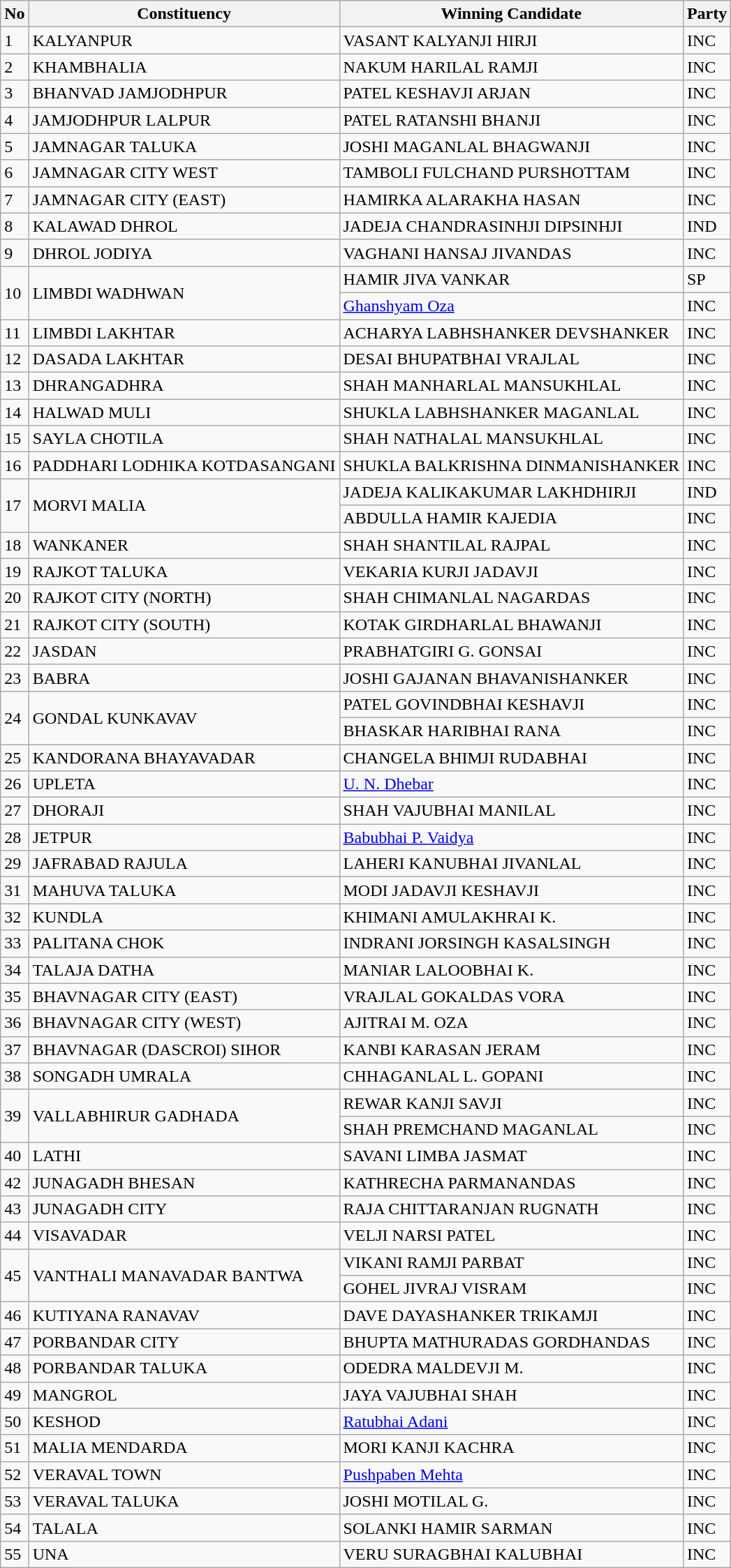<table class="wikitable">
<tr>
<th>No</th>
<th>Constituency</th>
<th>Winning Candidate</th>
<th>Party</th>
</tr>
<tr>
<td>1</td>
<td>KALYANPUR</td>
<td>VASANT KALYANJI HIRJI</td>
<td>INC</td>
</tr>
<tr>
<td>2</td>
<td>KHAMBHALIA</td>
<td>NAKUM HARILAL RAMJI</td>
<td>INC</td>
</tr>
<tr>
<td>3</td>
<td>BHANVAD JAMJODHPUR</td>
<td>PATEL KESHAVJI ARJAN</td>
<td>INC</td>
</tr>
<tr>
<td>4</td>
<td>JAMJODHPUR LALPUR</td>
<td>PATEL RATANSHI BHANJI</td>
<td>INC</td>
</tr>
<tr>
<td>5</td>
<td>JAMNAGAR TALUKA</td>
<td>JOSHI MAGANLAL BHAGWANJI</td>
<td>INC</td>
</tr>
<tr>
<td>6</td>
<td>JAMNAGAR CITY WEST</td>
<td>TAMBOLI FULCHAND PURSHOTTAM</td>
<td>INC</td>
</tr>
<tr>
<td>7</td>
<td>JAMNAGAR CITY (EAST)</td>
<td>HAMIRKA ALARAKHA HASAN</td>
<td>INC</td>
</tr>
<tr>
<td>8</td>
<td>KALAWAD DHROL</td>
<td>JADEJA CHANDRASINHJI DIPSINHJI</td>
<td>IND</td>
</tr>
<tr>
<td>9</td>
<td>DHROL JODIYA</td>
<td>VAGHANI HANSAJ JIVANDAS</td>
<td>INC</td>
</tr>
<tr>
<td rowspan="2">10</td>
<td rowspan="2">LIMBDI WADHWAN</td>
<td>HAMIR JIVA VANKAR</td>
<td>SP</td>
</tr>
<tr>
<td><a href='#'>Ghanshyam Oza</a></td>
<td>INC</td>
</tr>
<tr>
<td>11</td>
<td>LIMBDI LAKHTAR</td>
<td>ACHARYA LABHSHANKER DEVSHANKER</td>
<td>INC</td>
</tr>
<tr>
<td>12</td>
<td>DASADA LAKHTAR</td>
<td>DESAI BHUPATBHAI VRAJLAL</td>
<td>INC</td>
</tr>
<tr>
<td>13</td>
<td>DHRANGADHRA</td>
<td>SHAH MANHARLAL MANSUKHLAL</td>
<td>INC</td>
</tr>
<tr>
<td>14</td>
<td>HALWAD MULI</td>
<td>SHUKLA LABHSHANKER MAGANLAL</td>
<td>INC</td>
</tr>
<tr>
<td>15</td>
<td>SAYLA CHOTILA</td>
<td>SHAH NATHALAL MANSUKHLAL</td>
<td>INC</td>
</tr>
<tr>
<td>16</td>
<td>PADDHARI LODHIKA KOTDASANGANI</td>
<td>SHUKLA BALKRISHNA DINMANISHANKER</td>
<td>INC</td>
</tr>
<tr>
<td rowspan="2">17</td>
<td rowspan="2">MORVI MALIA</td>
<td>JADEJA KALIKAKUMAR LAKHDHIRJI</td>
<td>IND</td>
</tr>
<tr>
<td>ABDULLA HAMIR KAJEDIA</td>
<td>INC</td>
</tr>
<tr>
<td>18</td>
<td>WANKANER</td>
<td>SHAH SHANTILAL RAJPAL</td>
<td>INC</td>
</tr>
<tr>
<td>19</td>
<td>RAJKOT TALUKA</td>
<td>VEKARIA KURJI JADAVJI</td>
<td>INC</td>
</tr>
<tr>
<td>20</td>
<td>RAJKOT CITY (NORTH)</td>
<td>SHAH CHIMANLAL NAGARDAS</td>
<td>INC</td>
</tr>
<tr>
<td>21</td>
<td>RAJKOT CITY (SOUTH)</td>
<td>KOTAK GIRDHARLAL BHAWANJI</td>
<td>INC</td>
</tr>
<tr>
<td>22</td>
<td>JASDAN</td>
<td>PRABHATGIRI G. GONSAI</td>
<td>INC</td>
</tr>
<tr>
<td>23</td>
<td>BABRA</td>
<td>JOSHI GAJANAN BHAVANISHANKER</td>
<td>INC</td>
</tr>
<tr>
<td rowspan="2">24</td>
<td rowspan="2">GONDAL KUNKAVAV</td>
<td>PATEL GOVINDBHAI KESHAVJI</td>
<td>INC</td>
</tr>
<tr>
<td>BHASKAR HARIBHAI RANA</td>
<td>INC</td>
</tr>
<tr>
<td>25</td>
<td>KANDORANA BHAYAVADAR</td>
<td>CHANGELA BHIMJI RUDABHAI</td>
<td>INC</td>
</tr>
<tr>
<td>26</td>
<td>UPLETA</td>
<td><a href='#'>U. N. Dhebar</a></td>
<td>INC</td>
</tr>
<tr>
<td>27</td>
<td>DHORAJI</td>
<td>SHAH VAJUBHAI MANILAL</td>
<td>INC</td>
</tr>
<tr>
<td>28</td>
<td>JETPUR</td>
<td><a href='#'>Babubhai P. Vaidya</a></td>
<td>INC</td>
</tr>
<tr>
<td>29</td>
<td>JAFRABAD RAJULA</td>
<td>LAHERI KANUBHAI JIVANLAL</td>
<td>INC</td>
</tr>
<tr>
<td>31</td>
<td>MAHUVA TALUKA</td>
<td>MODI JADAVJI KESHAVJI</td>
<td>INC</td>
</tr>
<tr>
<td>32</td>
<td>KUNDLA</td>
<td>KHIMANI AMULAKHRAI K.</td>
<td>INC</td>
</tr>
<tr>
<td>33</td>
<td>PALITANA CHOK</td>
<td>INDRANI JORSINGH KASALSINGH</td>
<td>INC</td>
</tr>
<tr>
<td>34</td>
<td>TALAJA DATHA</td>
<td>MANIAR LALOOBHAI K.</td>
<td>INC</td>
</tr>
<tr>
<td>35</td>
<td>BHAVNAGAR CITY (EAST)</td>
<td>VRAJLAL GOKALDAS VORA</td>
<td>INC</td>
</tr>
<tr>
<td>36</td>
<td>BHAVNAGAR CITY (WEST)</td>
<td>AJITRAI M. OZA</td>
<td>INC</td>
</tr>
<tr>
<td>37</td>
<td>BHAVNAGAR (DASCROI) SIHOR</td>
<td>KANBI KARASAN JERAM</td>
<td>INC</td>
</tr>
<tr>
<td>38</td>
<td>SONGADH UMRALA</td>
<td>CHHAGANLAL L. GOPANI</td>
<td>INC</td>
</tr>
<tr>
<td rowspan="2">39</td>
<td rowspan="2">VALLABHIRUR GADHADA</td>
<td>REWAR KANJI SAVJI</td>
<td>INC</td>
</tr>
<tr>
<td>SHAH PREMCHAND MAGANLAL</td>
<td>INC</td>
</tr>
<tr>
<td>40</td>
<td>LATHI</td>
<td>SAVANI LIMBA JASMAT</td>
<td>INC</td>
</tr>
<tr>
<td>42</td>
<td>JUNAGADH BHESAN</td>
<td>KATHRECHA PARMANANDAS</td>
<td>INC</td>
</tr>
<tr>
<td>43</td>
<td>JUNAGADH CITY</td>
<td>RAJA CHITTARANJAN RUGNATH</td>
<td>INC</td>
</tr>
<tr>
<td>44</td>
<td>VISAVADAR</td>
<td>VELJI NARSI PATEL</td>
<td>INC</td>
</tr>
<tr>
<td rowspan="2">45</td>
<td rowspan="2">VANTHALI MANAVADAR BANTWA</td>
<td>VIKANI RAMJI PARBAT</td>
<td>INC</td>
</tr>
<tr>
<td>GOHEL JIVRAJ VISRAM</td>
<td>INC</td>
</tr>
<tr>
<td>46</td>
<td>KUTIYANA RANAVAV</td>
<td>DAVE DAYASHANKER TRIKAMJI</td>
<td>INC</td>
</tr>
<tr>
<td>47</td>
<td>PORBANDAR CITY</td>
<td>BHUPTA MATHURADAS GORDHANDAS</td>
<td>INC</td>
</tr>
<tr>
<td>48</td>
<td>PORBANDAR TALUKA</td>
<td>ODEDRA MALDEVJI M.</td>
<td>INC</td>
</tr>
<tr>
<td>49</td>
<td>MANGROL</td>
<td>JAYA VAJUBHAI SHAH</td>
<td>INC</td>
</tr>
<tr>
<td>50</td>
<td>KESHOD</td>
<td><a href='#'>Ratubhai Adani</a></td>
<td>INC</td>
</tr>
<tr>
<td>51</td>
<td>MALIA MENDARDA</td>
<td>MORI KANJI KACHRA</td>
<td>INC</td>
</tr>
<tr>
<td>52</td>
<td>VERAVAL TOWN</td>
<td><a href='#'>Pushpaben Mehta</a></td>
<td>INC</td>
</tr>
<tr>
<td>53</td>
<td>VERAVAL TALUKA</td>
<td>JOSHI MOTILAL G.</td>
<td>INC</td>
</tr>
<tr>
<td>54</td>
<td>TALALA</td>
<td>SOLANKI HAMIR SARMAN</td>
<td>INC</td>
</tr>
<tr>
<td>55</td>
<td>UNA</td>
<td>VERU SURAGBHAI KALUBHAI</td>
<td>INC</td>
</tr>
</table>
